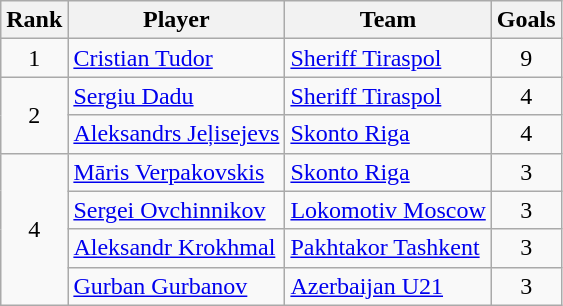<table class="wikitable">
<tr>
<th>Rank</th>
<th>Player</th>
<th>Team</th>
<th>Goals</th>
</tr>
<tr>
<td align=center>1</td>
<td> <a href='#'>Cristian Tudor</a></td>
<td> <a href='#'>Sheriff Tiraspol</a></td>
<td align=center>9</td>
</tr>
<tr>
<td align=center rowspan="2">2</td>
<td> <a href='#'>Sergiu Dadu</a></td>
<td> <a href='#'>Sheriff Tiraspol</a></td>
<td align=center>4</td>
</tr>
<tr>
<td> <a href='#'>Aleksandrs Jeļisejevs</a></td>
<td> <a href='#'>Skonto Riga</a></td>
<td align=center>4</td>
</tr>
<tr>
<td align=center rowspan="4">4</td>
<td> <a href='#'>Māris Verpakovskis</a></td>
<td> <a href='#'>Skonto Riga</a></td>
<td align=center>3</td>
</tr>
<tr>
<td> <a href='#'>Sergei Ovchinnikov</a></td>
<td> <a href='#'>Lokomotiv Moscow</a></td>
<td align=center>3</td>
</tr>
<tr>
<td> <a href='#'>Aleksandr Krokhmal</a></td>
<td> <a href='#'>Pakhtakor Tashkent</a></td>
<td align=center>3</td>
</tr>
<tr>
<td> <a href='#'>Gurban Gurbanov</a></td>
<td> <a href='#'>Azerbaijan U21</a></td>
<td align=center>3</td>
</tr>
</table>
